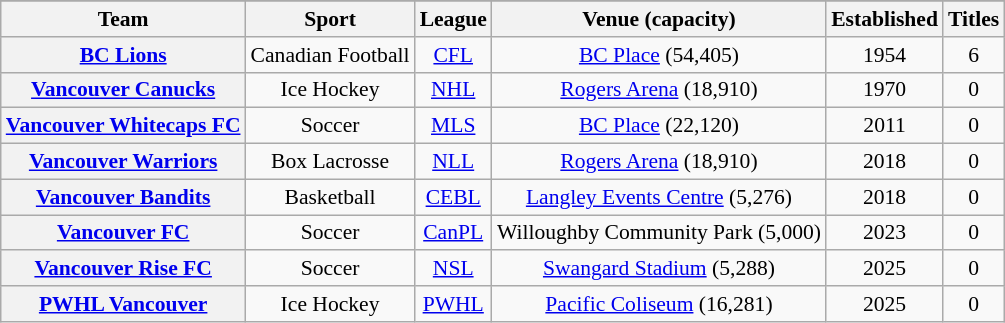<table class="wikitable" style="font-size: 90%;" |>
<tr>
</tr>
<tr align="center">
<th>Team</th>
<th>Sport</th>
<th>League</th>
<th>Venue (capacity)</th>
<th>Established</th>
<th>Titles</th>
</tr>
<tr style="text-align:center;">
<th><a href='#'>BC Lions</a></th>
<td>Canadian Football</td>
<td><a href='#'>CFL</a></td>
<td><a href='#'>BC Place</a> (54,405)</td>
<td style="text-align:center;">1954</td>
<td style="text-align:center;">6</td>
</tr>
<tr style="text-align:center;">
<th><a href='#'>Vancouver Canucks</a></th>
<td>Ice Hockey</td>
<td><a href='#'>NHL</a></td>
<td><a href='#'>Rogers Arena</a> (18,910)</td>
<td style="text-align:center;">1970</td>
<td style="text-align:center;">0</td>
</tr>
<tr style="text-align:center;">
<th><a href='#'>Vancouver Whitecaps FC</a></th>
<td>Soccer</td>
<td><a href='#'>MLS</a></td>
<td><a href='#'>BC Place</a> (22,120)</td>
<td style="text-align:center;">2011</td>
<td style="text-align:center;">0</td>
</tr>
<tr style="text-align:center;">
<th><a href='#'>Vancouver Warriors</a></th>
<td>Box Lacrosse</td>
<td><a href='#'>NLL</a></td>
<td><a href='#'>Rogers Arena</a> (18,910)</td>
<td style="text-align:center;">2018</td>
<td style="text-align:center;">0</td>
</tr>
<tr style="text-align:center;">
<th><a href='#'>Vancouver Bandits</a></th>
<td>Basketball</td>
<td><a href='#'>CEBL</a></td>
<td><a href='#'>Langley Events Centre</a> (5,276)</td>
<td style="text-align:center;">2018</td>
<td style="text-align:center;">0</td>
</tr>
<tr style="text-align:center;">
<th><a href='#'>Vancouver FC</a></th>
<td>Soccer</td>
<td><a href='#'>CanPL</a></td>
<td>Willoughby Community Park (5,000)</td>
<td style="text-align:center;">2023</td>
<td style="text-align:center;">0</td>
</tr>
<tr style="text-align:center;">
<th><a href='#'>Vancouver Rise FC</a></th>
<td>Soccer</td>
<td><a href='#'>NSL</a></td>
<td><a href='#'>Swangard Stadium</a> (5,288)</td>
<td style="text-align:center;">2025</td>
<td style="text-align:center;">0</td>
</tr>
<tr style="text-align:center;">
<th><a href='#'>PWHL Vancouver</a></th>
<td>Ice Hockey</td>
<td><a href='#'>PWHL</a></td>
<td><a href='#'>Pacific Coliseum</a> (16,281)</td>
<td style="text-align:center;">2025</td>
<td style="text-align:center;">0</td>
</tr>
</table>
